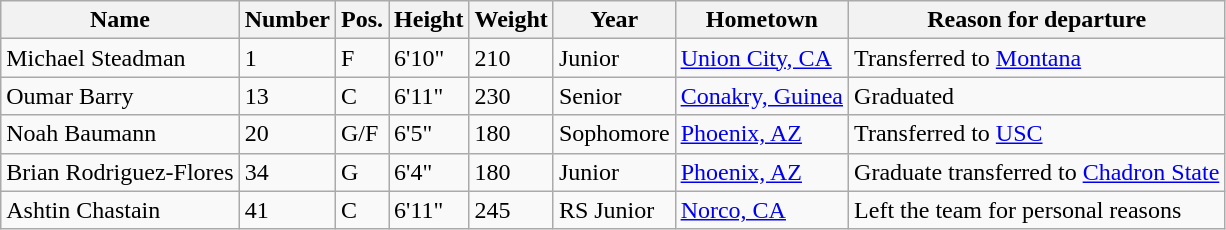<table class="wikitable sortable" border="1">
<tr>
<th>Name</th>
<th>Number</th>
<th>Pos.</th>
<th>Height</th>
<th>Weight</th>
<th>Year</th>
<th>Hometown</th>
<th class="unsortable">Reason for departure</th>
</tr>
<tr>
<td>Michael Steadman</td>
<td>1</td>
<td>F</td>
<td>6'10"</td>
<td>210</td>
<td>Junior</td>
<td><a href='#'>Union City, CA</a></td>
<td>Transferred to <a href='#'>Montana</a></td>
</tr>
<tr>
<td>Oumar Barry</td>
<td>13</td>
<td>C</td>
<td>6'11"</td>
<td>230</td>
<td>Senior</td>
<td><a href='#'>Conakry, Guinea</a></td>
<td>Graduated</td>
</tr>
<tr>
<td>Noah Baumann</td>
<td>20</td>
<td>G/F</td>
<td>6'5"</td>
<td>180</td>
<td>Sophomore</td>
<td><a href='#'>Phoenix, AZ</a></td>
<td>Transferred to <a href='#'>USC</a></td>
</tr>
<tr>
<td>Brian Rodriguez-Flores</td>
<td>34</td>
<td>G</td>
<td>6'4"</td>
<td>180</td>
<td>Junior</td>
<td><a href='#'>Phoenix, AZ</a></td>
<td>Graduate transferred to <a href='#'>Chadron State</a></td>
</tr>
<tr>
<td>Ashtin Chastain</td>
<td>41</td>
<td>C</td>
<td>6'11"</td>
<td>245</td>
<td>RS Junior</td>
<td><a href='#'>Norco, CA</a></td>
<td>Left the team for personal reasons</td>
</tr>
</table>
